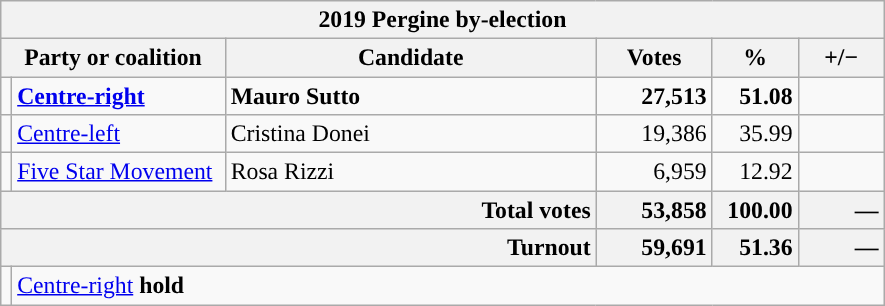<table class = "wikitable" style="font-size:99%;">
<tr>
<td colspan=6 style = "background-color:#F2F2F2; text-align:center;"><strong>2019 Pergine by-election</strong></td>
</tr>
<tr>
<th colspan=2>Party or coalition</th>
<th>Candidate</th>
<th>Votes</th>
<th>%</th>
<th>+/−</th>
</tr>
<tr>
<td style="background-color:"></td>
<td style = "width: 135px;"><strong><a href='#'>Centre-right</a></strong></td>
<td style = "width: 240px;"><strong>Mauro Sutto</strong></td>
<td style = "width: 70px; text-align:right;"><strong>27,513</strong></td>
<td style = "width: 50px; text-align:right;"><strong>51.08</strong></td>
<td style = "width: 50px; text-align:right;"></td>
</tr>
<tr>
<td style="background-color:"></td>
<td><a href='#'>Centre-left</a></td>
<td>Cristina Donei</td>
<td style = "text-align:right;">19,386</td>
<td style = "text-align:right;">35.99</td>
<td style = "text-align:right;"></td>
</tr>
<tr>
<td style="background-color:"></td>
<td><a href='#'>Five Star Movement</a></td>
<td>Rosa Rizzi</td>
<td style = "text-align:right;">6,959</td>
<td style = "text-align:right;">12.92</td>
<td style = "text-align:right;"></td>
</tr>
<tr>
<td colspan=3 style = "background-color:#F2F2F2; text-align:right;"><strong>Total votes</strong></td>
<td style = "background-color:#F2F2F2; text-align:right;"><strong>53,858</strong></td>
<td style = "background-color:#F2F2F2; text-align:right;"><strong>100.00</strong></td>
<td style = "background-color:#F2F2F2; text-align:right;"><strong>—</strong></td>
</tr>
<tr>
<td colspan=3 style = "background-color:#F2F2F2; text-align:right;"><strong>Turnout</strong></td>
<td style = "background-color:#F2F2F2; text-align:right;"><strong>59,691</strong></td>
<td style = "background-color:#F2F2F2; text-align:right;"><strong>51.36</strong></td>
<td style = "background-color:#F2F2F2; text-align:right;"><strong>—</strong></td>
</tr>
<tr>
<td style="background-color:"></td>
<td colspan=5 style = "text-align:left;"><a href='#'>Centre-right</a> <strong>hold</strong></td>
</tr>
</table>
